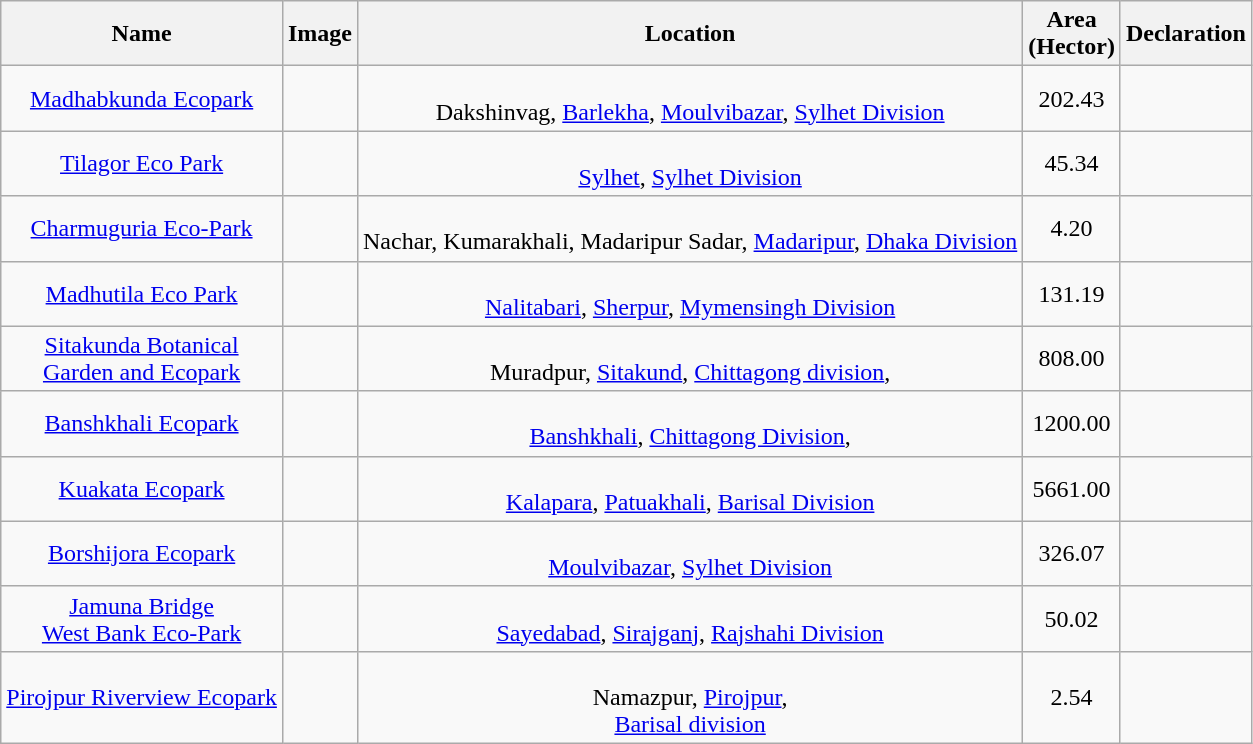<table class="wikitable sortable sticky-header static-row-numbers static-row-header-hash" style="text-align:center">
<tr>
<th>Name</th>
<th class="unsortable">Image</th>
<th>Location</th>
<th>Area<br>(Hector)</th>
<th>Declaration</th>
</tr>
<tr>
<td><a href='#'>Madhabkunda Ecopark</a></td>
<td></td>
<td><br>Dakshinvag, <a href='#'>Barlekha</a>,
<a href='#'>Moulvibazar</a>, <a href='#'>Sylhet Division</a></td>
<td>202.43</td>
<td></td>
</tr>
<tr>
<td><a href='#'>Tilagor Eco Park</a></td>
<td></td>
<td><br><a href='#'>Sylhet</a>, <a href='#'>Sylhet Division</a></td>
<td>45.34</td>
<td></td>
</tr>
<tr>
<td><a href='#'>Charmuguria Eco-Park</a></td>
<td></td>
<td><br>Nachar, Kumarakhali,
Madaripur Sadar,
<a href='#'>Madaripur</a>, <a href='#'>Dhaka Division</a></td>
<td>4.20</td>
<td></td>
</tr>
<tr>
<td><a href='#'>Madhutila Eco Park</a></td>
<td></td>
<td><br><a href='#'>Nalitabari</a>, <a href='#'>Sherpur</a>,
<a href='#'>Mymensingh Division</a></td>
<td>131.19</td>
<td></td>
</tr>
<tr>
<td><a href='#'>Sitakunda Botanical</a><br><a href='#'>Garden and Ecopark</a></td>
<td></td>
<td><br>Muradpur, <a href='#'>Sitakund</a>,
<a href='#'>Chittagong division</a>,</td>
<td>808.00</td>
<td></td>
</tr>
<tr>
<td><a href='#'>Banshkhali Ecopark</a></td>
<td></td>
<td><br><a href='#'>Banshkhali</a>, <a href='#'>Chittagong Division</a>,</td>
<td>1200.00</td>
<td></td>
</tr>
<tr>
<td><a href='#'>Kuakata Ecopark</a></td>
<td></td>
<td><br><a href='#'>Kalapara</a>, <a href='#'>Patuakhali</a>,
<a href='#'>Barisal Division</a></td>
<td>5661.00</td>
<td></td>
</tr>
<tr>
<td><a href='#'>Borshijora Ecopark</a></td>
<td></td>
<td><br><a href='#'>Moulvibazar</a>, <a href='#'>Sylhet Division</a></td>
<td>326.07</td>
<td></td>
</tr>
<tr>
<td><a href='#'>Jamuna Bridge</a><br><a href='#'>West Bank Eco-Park</a></td>
<td></td>
<td><br><a href='#'>Sayedabad</a>, <a href='#'>Sirajganj</a>,
<a href='#'>Rajshahi Division</a></td>
<td>50.02</td>
<td></td>
</tr>
<tr>
<td><a href='#'>Pirojpur Riverview Ecopark</a></td>
<td></td>
<td><br>Namazpur, <a href='#'>Pirojpur</a>,<br><a href='#'>Barisal division</a></td>
<td>2.54</td>
<td></td>
</tr>
</table>
